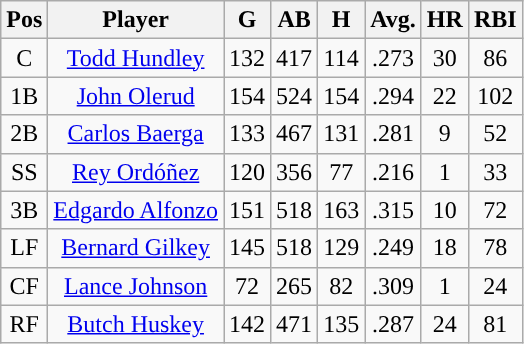<table class="wikitable sortable">
<tr>
<th>Pos</th>
<th>Player</th>
<th>G</th>
<th>AB</th>
<th>H</th>
<th>Avg.</th>
<th>HR</th>
<th>RBI</th>
</tr>
<tr align="center">
<td>C</td>
<td><a href='#'>Todd Hundley</a></td>
<td>132</td>
<td>417</td>
<td>114</td>
<td>.273</td>
<td>30</td>
<td>86</td>
</tr>
<tr align="center">
<td>1B</td>
<td><a href='#'>John Olerud</a></td>
<td>154</td>
<td>524</td>
<td>154</td>
<td>.294</td>
<td>22</td>
<td>102</td>
</tr>
<tr align="center">
<td>2B</td>
<td><a href='#'>Carlos Baerga</a></td>
<td>133</td>
<td>467</td>
<td>131</td>
<td>.281</td>
<td>9</td>
<td>52</td>
</tr>
<tr align="center">
<td>SS</td>
<td><a href='#'>Rey Ordóñez</a></td>
<td>120</td>
<td>356</td>
<td>77</td>
<td>.216</td>
<td>1</td>
<td>33</td>
</tr>
<tr align="center">
<td>3B</td>
<td><a href='#'>Edgardo Alfonzo</a></td>
<td>151</td>
<td>518</td>
<td>163</td>
<td>.315</td>
<td>10</td>
<td>72</td>
</tr>
<tr align="center">
<td>LF</td>
<td><a href='#'>Bernard Gilkey</a></td>
<td>145</td>
<td>518</td>
<td>129</td>
<td>.249</td>
<td>18</td>
<td>78</td>
</tr>
<tr align="center">
<td>CF</td>
<td><a href='#'>Lance Johnson</a></td>
<td>72</td>
<td>265</td>
<td>82</td>
<td>.309</td>
<td>1</td>
<td>24</td>
</tr>
<tr align="center">
<td>RF</td>
<td><a href='#'>Butch Huskey</a></td>
<td>142</td>
<td>471</td>
<td>135</td>
<td>.287</td>
<td>24</td>
<td>81</td>
</tr>
</table>
